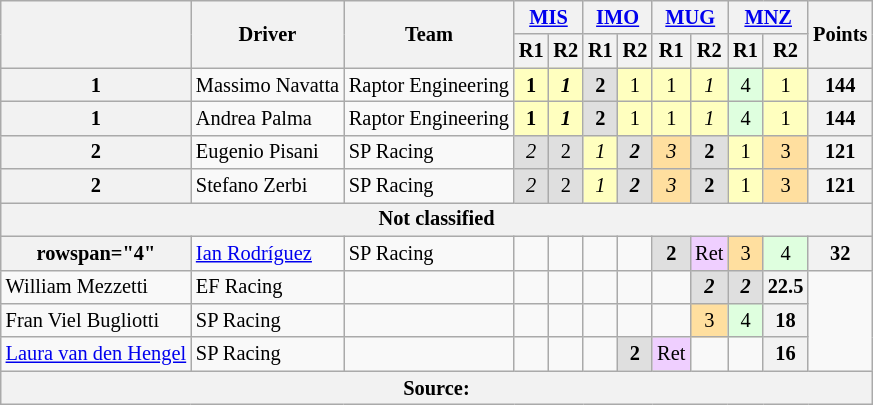<table class="wikitable" style="font-size:85%; text-align:center;">
<tr>
<th rowspan="2"></th>
<th rowspan="2">Driver</th>
<th rowspan="2">Team</th>
<th colspan="2"><a href='#'>MIS</a><br></th>
<th colspan="2"><a href='#'>IMO</a><br></th>
<th colspan="2"><a href='#'>MUG</a><br></th>
<th colspan="2"><a href='#'>MNZ</a><br></th>
<th rowspan="2">Points</th>
</tr>
<tr>
<th>R1</th>
<th>R2</th>
<th>R1</th>
<th>R2</th>
<th>R1</th>
<th>R2</th>
<th>R1</th>
<th>R2</th>
</tr>
<tr>
<th>1</th>
<td style="text-align:left"> Massimo Navatta</td>
<td style="text-align:left"> Raptor Engineering</td>
<td style="background:#FFFFBF"><strong>1</strong></td>
<td style="background:#FFFFBF"><strong><em>1</em></strong></td>
<td style="background:#DFDFDF"><strong>2</strong></td>
<td style="background:#FFFFBF">1</td>
<td style="background:#FFFFBF">1</td>
<td style="background:#FFFFBF"><em>1</em></td>
<td style="background:#DFFFDF">4</td>
<td style="background:#FFFFBF">1</td>
<th>144</th>
</tr>
<tr>
<th>1</th>
<td style="text-align:left"> Andrea Palma</td>
<td style="text-align:left"> Raptor Engineering</td>
<td style="background:#FFFFBF"><strong>1</strong></td>
<td style="background:#FFFFBF"><strong><em>1</em></strong></td>
<td style="background:#DFDFDF"><strong>2</strong></td>
<td style="background:#FFFFBF">1</td>
<td style="background:#FFFFBF">1</td>
<td style="background:#FFFFBF"><em>1</em></td>
<td style="background:#DFFFDF">4</td>
<td style="background:#FFFFBF">1</td>
<th>144</th>
</tr>
<tr>
<th>2</th>
<td style="text-align:left"> Eugenio Pisani</td>
<td style="text-align:left"> SP Racing</td>
<td style="background:#DFDFDF"><em>2</em></td>
<td style="background:#DFDFDF">2</td>
<td style="background:#FFFFBF"><em>1</em></td>
<td style="background:#DFDFDF"><strong><em>2</em></strong></td>
<td style="background:#FFDF9F"><em>3</em></td>
<td style="background:#DFDFDF"><strong>2</strong></td>
<td style="background:#FFFFBF">1</td>
<td style="background:#FFDF9F">3</td>
<th>121</th>
</tr>
<tr>
<th>2</th>
<td style="text-align:left"> Stefano Zerbi</td>
<td style="text-align:left"> SP Racing</td>
<td style="background:#DFDFDF"><em>2</em></td>
<td style="background:#DFDFDF">2</td>
<td style="background:#FFFFBF"><em>1</em></td>
<td style="background:#DFDFDF"><strong><em>2</em></strong></td>
<td style="background:#FFDF9F"><em>3</em></td>
<td style="background:#DFDFDF"><strong>2</strong></td>
<td style="background:#FFFFBF">1</td>
<td style="background:#FFDF9F">3</td>
<th>121</th>
</tr>
<tr>
<th colspan="12">Not classified</th>
</tr>
<tr>
<th>rowspan="4" </th>
<td style="text-align:left"> <a href='#'>Ian Rodríguez</a></td>
<td style="text-align:left"> SP Racing</td>
<td style="background:#"></td>
<td style="background:#"></td>
<td style="background:#"></td>
<td style="background:#"></td>
<td style="background:#DFDFDF"><strong>2</strong></td>
<td style="background:#EFCFFF">Ret</td>
<td style="background:#FFDF9F">3</td>
<td style="background:#DFFFDF">4</td>
<th>32</th>
</tr>
<tr>
<td style="text-align:left"> William Mezzetti</td>
<td style="text-align:left"> EF Racing</td>
<td style="background:#"></td>
<td style="background:#"></td>
<td style="background:#"></td>
<td style="background:#"></td>
<td style="background:#"></td>
<td style="background:#"></td>
<td style="background:#DFDFDF"><strong><em>2</em></strong></td>
<td style="background:#DFDFDF"><strong><em>2</em></strong></td>
<th>22.5</th>
</tr>
<tr>
<td style="text-align:left"> Fran Viel Bugliotti</td>
<td style="text-align:left"> SP Racing</td>
<td style="background:#"></td>
<td style="background:#"></td>
<td style="background:#"></td>
<td style="background:#"></td>
<td style="background:#"></td>
<td style="background:#"></td>
<td style="background:#FFDF9F">3</td>
<td style="background:#DFFFDF">4</td>
<th>18</th>
</tr>
<tr>
<td style="text-align:left"> <a href='#'>Laura van den Hengel</a></td>
<td style="text-align:left"> SP Racing</td>
<td style="background:#"></td>
<td style="background:#"></td>
<td style="background:#"></td>
<td style="background:#"></td>
<td style="background:#DFDFDF"><strong>2</strong></td>
<td style="background:#EFCFFF">Ret</td>
<td style="background:#"></td>
<td style="background:#"></td>
<th>16</th>
</tr>
<tr>
<th colspan="12">Source:</th>
</tr>
</table>
